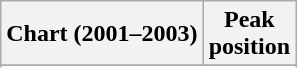<table class="wikitable sortable plainrowheaders" style="text-align:center">
<tr>
<th>Chart (2001–2003)</th>
<th>Peak<br>position</th>
</tr>
<tr>
</tr>
<tr>
</tr>
<tr>
</tr>
<tr>
</tr>
<tr>
</tr>
<tr>
</tr>
<tr>
</tr>
<tr>
</tr>
<tr>
</tr>
<tr>
</tr>
</table>
